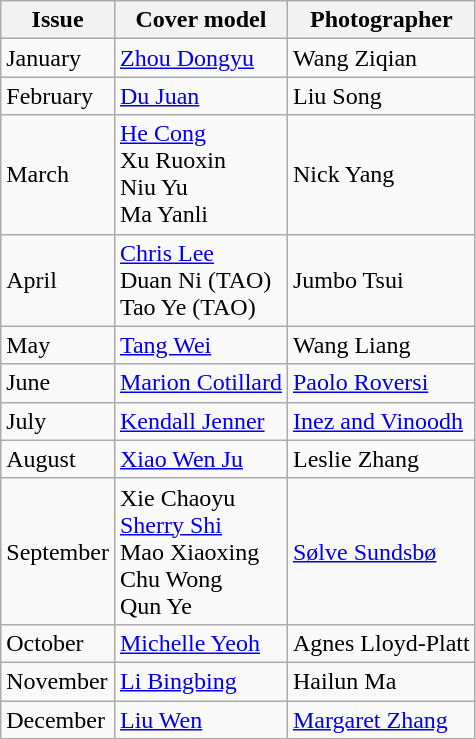<table class="sortable wikitable">
<tr>
<th>Issue</th>
<th>Cover model</th>
<th>Photographer</th>
</tr>
<tr>
<td>January</td>
<td><a href='#'>Zhou Dongyu</a></td>
<td>Wang Ziqian</td>
</tr>
<tr>
<td>February</td>
<td><a href='#'>Du Juan</a></td>
<td>Liu Song</td>
</tr>
<tr>
<td>March</td>
<td><a href='#'>He Cong</a> <br> Xu Ruoxin <br> Niu Yu <br> Ma Yanli</td>
<td>Nick Yang</td>
</tr>
<tr>
<td>April</td>
<td><a href='#'>Chris Lee</a> <br> Duan Ni (TAO) <br> Tao Ye (TAO)</td>
<td>Jumbo Tsui</td>
</tr>
<tr>
<td>May</td>
<td><a href='#'>Tang Wei</a></td>
<td>Wang Liang</td>
</tr>
<tr>
<td>June</td>
<td><a href='#'>Marion Cotillard</a></td>
<td><a href='#'>Paolo Roversi</a></td>
</tr>
<tr>
<td>July</td>
<td><a href='#'>Kendall Jenner</a></td>
<td><a href='#'>Inez and Vinoodh</a></td>
</tr>
<tr>
<td>August</td>
<td><a href='#'>Xiao Wen Ju</a></td>
<td>Leslie Zhang</td>
</tr>
<tr>
<td>September</td>
<td>Xie Chaoyu <br> <a href='#'>Sherry Shi</a> <br> Mao Xiaoxing <br> Chu Wong <br> Qun Ye</td>
<td><a href='#'>Sølve Sundsbø</a></td>
</tr>
<tr>
<td>October</td>
<td><a href='#'>Michelle Yeoh</a></td>
<td>Agnes Lloyd-Platt</td>
</tr>
<tr>
<td>November</td>
<td><a href='#'>Li Bingbing</a></td>
<td>Hailun Ma</td>
</tr>
<tr>
<td>December</td>
<td><a href='#'>Liu Wen</a></td>
<td><a href='#'>Margaret Zhang</a></td>
</tr>
</table>
